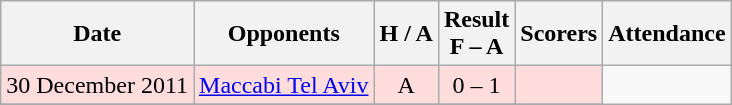<table class="wikitable" style="text-align:center">
<tr>
<th>Date</th>
<th>Opponents</th>
<th>H / A</th>
<th>Result<br>F – A</th>
<th>Scorers</th>
<th>Attendance</th>
</tr>
<tr bgcolor="#ffdddd">
<td>30 December 2011</td>
<td><a href='#'>Maccabi Tel Aviv</a></td>
<td>A</td>
<td>0 – 1</td>
<td></td>
</tr>
<tr>
</tr>
</table>
